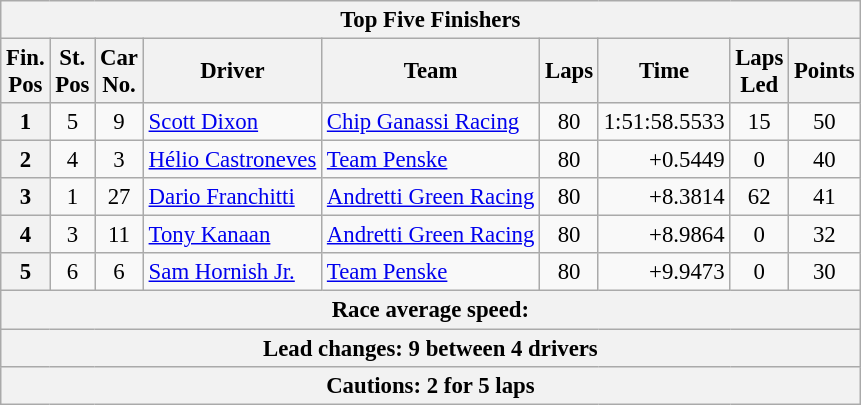<table class="wikitable" style="font-size:95%;text-align:center">
<tr>
<th colspan=9>Top Five Finishers</th>
</tr>
<tr>
<th>Fin.<br>Pos</th>
<th>St.<br>Pos</th>
<th>Car<br>No.</th>
<th>Driver</th>
<th>Team</th>
<th>Laps</th>
<th>Time</th>
<th>Laps<br>Led</th>
<th>Points</th>
</tr>
<tr>
<th>1</th>
<td>5</td>
<td>9</td>
<td style="text-align:left"> <a href='#'>Scott Dixon</a></td>
<td style="text-align:left"><a href='#'>Chip Ganassi Racing</a></td>
<td>80</td>
<td align=right>1:51:58.5533</td>
<td>15</td>
<td>50</td>
</tr>
<tr>
<th>2</th>
<td>4</td>
<td>3</td>
<td style="text-align:left"> <a href='#'>Hélio Castroneves</a></td>
<td style="text-align:left"><a href='#'>Team Penske</a></td>
<td>80</td>
<td align=right>+0.5449</td>
<td>0</td>
<td>40</td>
</tr>
<tr>
<th>3</th>
<td>1</td>
<td>27</td>
<td style="text-align:left"> <a href='#'>Dario Franchitti</a></td>
<td style="text-align:left"><a href='#'>Andretti Green Racing</a></td>
<td>80</td>
<td align=right>+8.3814</td>
<td>62</td>
<td>41</td>
</tr>
<tr>
<th>4</th>
<td>3</td>
<td>11</td>
<td style="text-align:left"> <a href='#'>Tony Kanaan</a></td>
<td style="text-align:left"><a href='#'>Andretti Green Racing</a></td>
<td>80</td>
<td align=right>+8.9864</td>
<td>0</td>
<td>32</td>
</tr>
<tr>
<th>5</th>
<td>6</td>
<td>6</td>
<td style="text-align:left"> <a href='#'>Sam Hornish Jr.</a></td>
<td style="text-align:left"><a href='#'>Team Penske</a></td>
<td>80</td>
<td align=right>+9.9473</td>
<td>0</td>
<td>30</td>
</tr>
<tr>
<th colspan=9>Race average speed: </th>
</tr>
<tr>
<th colspan=9>Lead changes: 9 between 4 drivers</th>
</tr>
<tr>
<th colspan=9>Cautions: 2 for 5 laps</th>
</tr>
</table>
